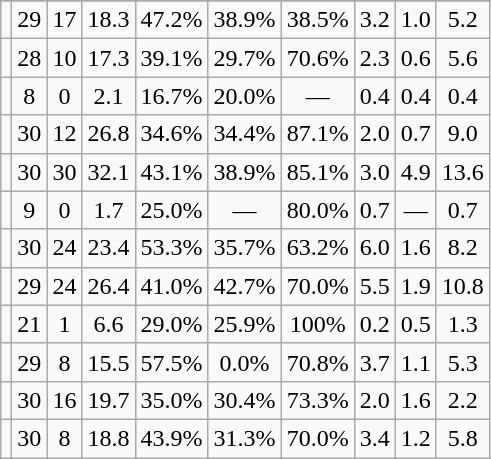<table class="wikitable sortable" style="text-align:center">
<tr>
</tr>
<tr>
<td></td>
<td>29</td>
<td>17</td>
<td>18.3</td>
<td>47.2%</td>
<td>38.9%</td>
<td>38.5%</td>
<td>3.2</td>
<td>1.0</td>
<td>5.2</td>
</tr>
<tr>
<td></td>
<td>28</td>
<td>10</td>
<td>17.3</td>
<td>39.1%</td>
<td>29.7%</td>
<td>70.6%</td>
<td>2.3</td>
<td>0.6</td>
<td>5.6</td>
</tr>
<tr>
<td></td>
<td>8</td>
<td>0</td>
<td>2.1</td>
<td>16.7%</td>
<td>20.0%</td>
<td>—</td>
<td>0.4</td>
<td>0.4</td>
<td>0.4</td>
</tr>
<tr>
<td></td>
<td>30</td>
<td>12</td>
<td>26.8</td>
<td>34.6%</td>
<td>34.4%</td>
<td>87.1%</td>
<td>2.0</td>
<td>0.7</td>
<td>9.0</td>
</tr>
<tr>
<td></td>
<td>30</td>
<td>30</td>
<td>32.1</td>
<td>43.1%</td>
<td>38.9%</td>
<td>85.1%</td>
<td>3.0</td>
<td>4.9</td>
<td>13.6</td>
</tr>
<tr>
<td></td>
<td>9</td>
<td>0</td>
<td>1.7</td>
<td>25.0%</td>
<td>—</td>
<td>80.0%</td>
<td>0.7</td>
<td>—</td>
<td>0.7</td>
</tr>
<tr>
<td></td>
<td>30</td>
<td>24</td>
<td>23.4</td>
<td>53.3%</td>
<td>35.7%</td>
<td>63.2%</td>
<td>6.0</td>
<td>1.6</td>
<td>8.2</td>
</tr>
<tr>
<td></td>
<td>29</td>
<td>24</td>
<td>26.4</td>
<td>41.0%</td>
<td>42.7%</td>
<td>70.0%</td>
<td>5.5</td>
<td>1.9</td>
<td>10.8</td>
</tr>
<tr>
<td></td>
<td>21</td>
<td>1</td>
<td>6.6</td>
<td>29.0%</td>
<td>25.9%</td>
<td>100%</td>
<td>0.2</td>
<td>0.5</td>
<td>1.3</td>
</tr>
<tr>
<td></td>
<td>29</td>
<td>8</td>
<td>15.5</td>
<td>57.5%</td>
<td>0.0%</td>
<td>70.8%</td>
<td>3.7</td>
<td>1.1</td>
<td>5.3</td>
</tr>
<tr>
<td></td>
<td>30</td>
<td>16</td>
<td>19.7</td>
<td>35.0%</td>
<td>30.4%</td>
<td>73.3%</td>
<td>2.0</td>
<td>1.6</td>
<td>2.2</td>
</tr>
<tr>
<td></td>
<td>30</td>
<td>8</td>
<td>18.8</td>
<td>43.9%</td>
<td>31.3%</td>
<td>70.0%</td>
<td>3.4</td>
<td>1.2</td>
<td>5.8</td>
</tr>
</table>
